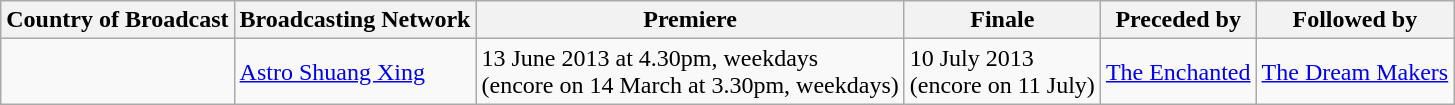<table class="wikitable">
<tr>
<th>Country of Broadcast</th>
<th>Broadcasting Network</th>
<th>Premiere</th>
<th>Finale</th>
<th>Preceded by</th>
<th>Followed by</th>
</tr>
<tr>
<td></td>
<td><a href='#'>Astro Shuang Xing</a></td>
<td>13 June 2013 at 4.30pm, weekdays <br> (encore on 14 March at 3.30pm, weekdays)</td>
<td>10 July 2013 <br> (encore on 11 July)</td>
<td><a href='#'>The Enchanted</a></td>
<td><a href='#'>The Dream Makers</a></td>
</tr>
</table>
